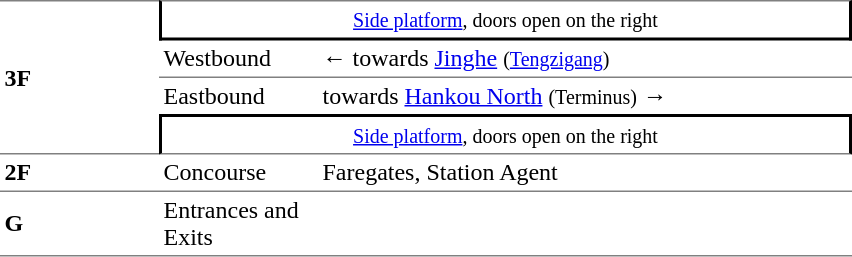<table cellspacing=0 cellpadding=3>
<tr>
<td style="border-bottom:solid 1px gray;border-top:solid 1px gray;" rowspan=4 width=100><strong>3F</strong></td>
<td style="border-right:solid 2px black;border-left:solid 2px black;border-top:solid 1px gray;border-bottom:solid 2px black;text-align:center;" colspan=2><small><a href='#'>Side platform</a>, doors open on the right</small></td>
</tr>
<tr>
<td style="border-top:solid 0px gray;" width=100>Westbound</td>
<td style="border-top:solid 0px gray;" width=350>←  towards <a href='#'>Jinghe</a> <small>(<a href='#'>Tengzigang</a>)</small></td>
</tr>
<tr>
<td style="border-top:solid 1px gray;border-bottom:solid 0px gray;">Eastbound</td>
<td style="border-top:solid 1px gray;border-bottom:solid 0px gray;">  towards <a href='#'>Hankou North</a> <small>(Terminus)</small> →</td>
</tr>
<tr>
<td style="border-right:solid 2px black;border-left:solid 2px black;border-top:solid 2px black;border-bottom:solid 1px gray;text-align:center;" colspan=2><small><a href='#'>Side platform</a>, doors open on the right</small></td>
</tr>
<tr>
<td style="border-bottom:solid 1px gray;"><strong>2F</strong></td>
<td style="border-bottom:solid 1px gray;">Concourse</td>
<td style="border-bottom:solid 1px gray;">Faregates, Station Agent</td>
</tr>
<tr>
<td style="border-bottom:solid 1px gray;"><strong>G</strong></td>
<td style="border-bottom:solid 1px gray;">Entrances and Exits</td>
<td style="border-bottom:solid 1px gray;"></td>
</tr>
</table>
